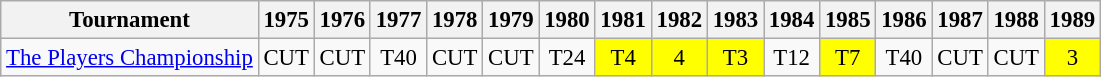<table class="wikitable" style="font-size:95%;text-align:center;">
<tr>
<th>Tournament</th>
<th>1975</th>
<th>1976</th>
<th>1977</th>
<th>1978</th>
<th>1979</th>
<th>1980</th>
<th>1981</th>
<th>1982</th>
<th>1983</th>
<th>1984</th>
<th>1985</th>
<th>1986</th>
<th>1987</th>
<th>1988</th>
<th>1989</th>
</tr>
<tr>
<td align=left><a href='#'>The Players Championship</a></td>
<td>CUT</td>
<td>CUT</td>
<td>T40</td>
<td>CUT</td>
<td>CUT</td>
<td>T24</td>
<td style="background:yellow;">T4</td>
<td style="background:yellow;">4</td>
<td style="background:yellow;">T3</td>
<td>T12</td>
<td style="background:yellow;">T7</td>
<td>T40</td>
<td>CUT</td>
<td>CUT</td>
<td style="background:yellow;">3</td>
</tr>
</table>
